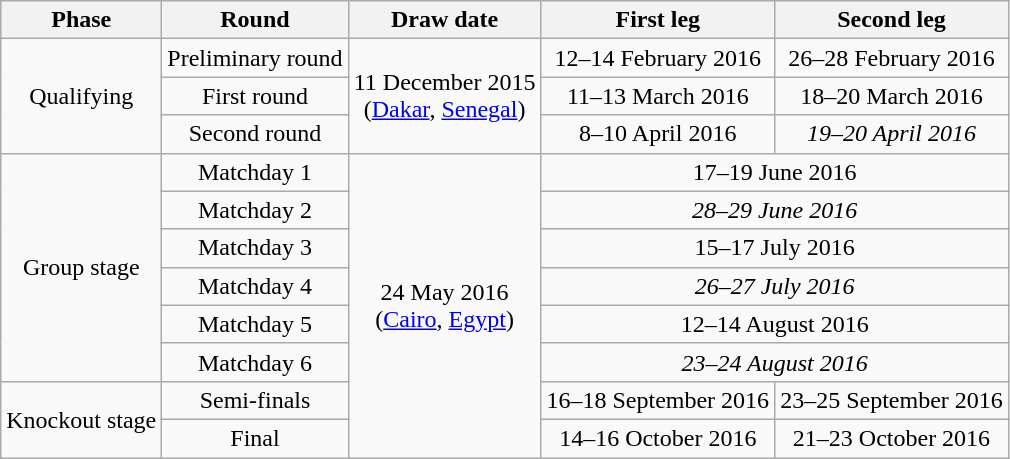<table class="wikitable" style="text-align:center">
<tr>
<th>Phase</th>
<th>Round</th>
<th>Draw date</th>
<th>First leg</th>
<th>Second leg</th>
</tr>
<tr>
<td rowspan=3>Qualifying</td>
<td>Preliminary round</td>
<td rowspan=3>11 December 2015<br>(<a href='#'>Dakar</a>, <a href='#'>Senegal</a>)</td>
<td>12–14 February 2016</td>
<td>26–28 February 2016</td>
</tr>
<tr>
<td>First round</td>
<td>11–13 March 2016</td>
<td>18–20 March 2016</td>
</tr>
<tr>
<td>Second round</td>
<td>8–10 April 2016</td>
<td><em>19–20 April 2016</em></td>
</tr>
<tr>
<td rowspan=6>Group stage</td>
<td>Matchday 1</td>
<td rowspan=8>24 May 2016<br>(<a href='#'>Cairo</a>, <a href='#'>Egypt</a>)</td>
<td colspan=2>17–19 June 2016</td>
</tr>
<tr>
<td>Matchday 2</td>
<td colspan=2><em>28–29 June 2016</em></td>
</tr>
<tr>
<td>Matchday 3</td>
<td colspan=2>15–17 July 2016</td>
</tr>
<tr>
<td>Matchday 4</td>
<td colspan=2><em>26–27 July 2016</em></td>
</tr>
<tr>
<td>Matchday 5</td>
<td colspan=2>12–14 August 2016</td>
</tr>
<tr>
<td>Matchday 6</td>
<td colspan=2><em>23–24 August 2016</em></td>
</tr>
<tr>
<td rowspan=2>Knockout stage</td>
<td>Semi-finals</td>
<td>16–18 September 2016</td>
<td>23–25 September 2016</td>
</tr>
<tr>
<td>Final</td>
<td>14–16 October 2016</td>
<td>21–23 October 2016</td>
</tr>
</table>
